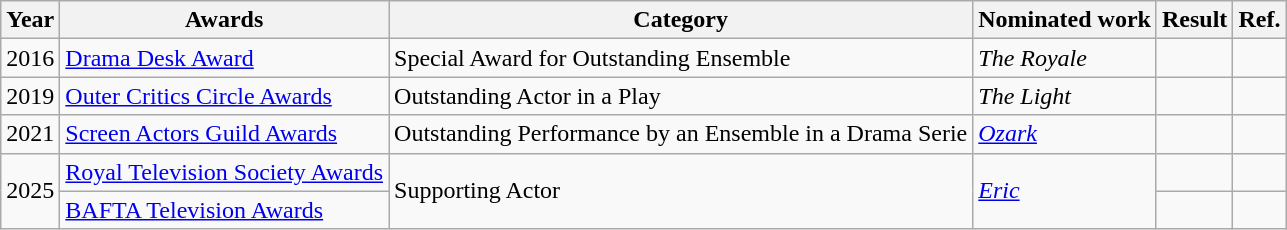<table class="wikitable">
<tr>
<th scope="col">Year</th>
<th scope="col">Awards</th>
<th>Category</th>
<th scope="col">Nominated work</th>
<th scope="col">Result</th>
<th>Ref.</th>
</tr>
<tr>
<td>2016</td>
<td><a href='#'>Drama Desk Award</a></td>
<td>Special Award for Outstanding Ensemble</td>
<td><em>The Royale</em></td>
<td></td>
<td></td>
</tr>
<tr>
<td>2019</td>
<td><a href='#'>Outer Critics Circle Awards</a></td>
<td>Outstanding Actor in a Play</td>
<td><em>The Light</em></td>
<td></td>
<td></td>
</tr>
<tr>
<td>2021</td>
<td><a href='#'>Screen Actors Guild Awards</a></td>
<td>Outstanding Performance by an Ensemble in a Drama Serie</td>
<td><a href='#'><em>Ozark</em></a></td>
<td></td>
<td></td>
</tr>
<tr>
<td rowspan="2">2025</td>
<td><a href='#'>Royal Television Society Awards</a></td>
<td rowspan="2">Supporting Actor</td>
<td rowspan="2"><a href='#'><em>Eric</em></a></td>
<td></td>
<td></td>
</tr>
<tr>
<td><a href='#'>BAFTA Television Awards</a></td>
<td></td>
<td></td>
</tr>
</table>
